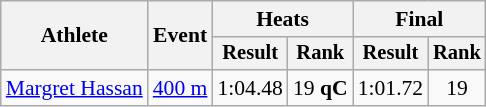<table class="wikitable" style="font-size:90%">
<tr>
<th rowspan=2>Athlete</th>
<th rowspan=2>Event</th>
<th colspan=2>Heats</th>
<th colspan=2>Final</th>
</tr>
<tr style="font-size:95%">
<th>Result</th>
<th>Rank</th>
<th>Result</th>
<th>Rank</th>
</tr>
<tr align=center>
<td align=left><a href='#'>Margret Hassan</a></td>
<td align=left><a href='#'>400 m</a></td>
<td>1:04.48</td>
<td>19 <strong>qC</strong></td>
<td>1:01.72</td>
<td>19</td>
</tr>
</table>
